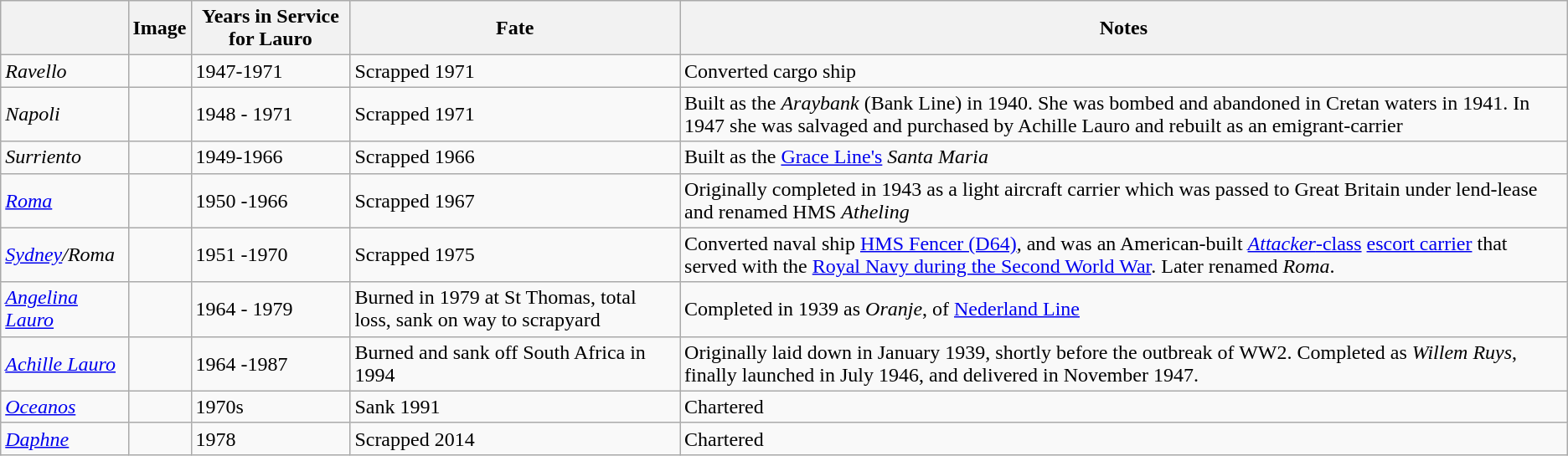<table class="wikitable">
<tr>
<th></th>
<th>Image</th>
<th>Years in Service for Lauro</th>
<th>Fate</th>
<th>Notes</th>
</tr>
<tr>
<td><em>Ravello</em></td>
<td></td>
<td>1947-1971</td>
<td>Scrapped 1971</td>
<td>Converted cargo ship</td>
</tr>
<tr>
<td><em>Napoli</em></td>
<td></td>
<td>1948 - 1971</td>
<td>Scrapped 1971</td>
<td>Built as the <em>Araybank</em> (Bank Line) in 1940. She was bombed and abandoned in Cretan waters in 1941. In 1947 she was salvaged and purchased by Achille Lauro and rebuilt as an emigrant-carrier</td>
</tr>
<tr>
<td><em>Surriento</em></td>
<td></td>
<td>1949-1966</td>
<td>Scrapped 1966</td>
<td>Built as the <a href='#'>Grace Line's</a> <em>Santa Maria</em></td>
</tr>
<tr>
<td><em><a href='#'>Roma</a></em></td>
<td></td>
<td>1950 -1966</td>
<td>Scrapped 1967</td>
<td>Originally completed in 1943 as a light aircraft carrier which was passed to Great Britain under lend-lease and renamed HMS <em>Atheling</em></td>
</tr>
<tr>
<td><em><a href='#'>Sydney</a>/Roma</em></td>
<td></td>
<td>1951 -1970</td>
<td>Scrapped 1975</td>
<td>Converted naval ship <a href='#'>HMS Fencer (D64)</a>, and  was an American-built <a href='#'><em>Attacker</em>-class</a> <a href='#'>escort carrier</a> that served with the <a href='#'>Royal Navy during the Second World War</a>. Later renamed <em>Roma</em>.</td>
</tr>
<tr>
<td><em><a href='#'>Angelina Lauro</a></em></td>
<td></td>
<td>1964 - 1979</td>
<td>Burned in 1979 at St Thomas, total loss, sank on way to scrapyard</td>
<td>Completed in 1939 as <em>Oranje</em>, of <a href='#'>Nederland Line</a></td>
</tr>
<tr>
<td><em><a href='#'>Achille Lauro</a></em></td>
<td></td>
<td>1964 -1987</td>
<td>Burned and sank off South Africa in 1994</td>
<td>Originally laid down in January 1939, shortly before the outbreak of WW2.  Completed as <em>Willem Ruys</em>, finally launched in July 1946, and delivered in November 1947.</td>
</tr>
<tr>
<td><em><a href='#'>Oceanos</a></em></td>
<td></td>
<td>1970s</td>
<td>Sank 1991</td>
<td>Chartered</td>
</tr>
<tr>
<td><em><a href='#'>Daphne</a></em></td>
<td></td>
<td>1978</td>
<td>Scrapped 2014</td>
<td>Chartered</td>
</tr>
</table>
